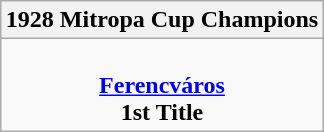<table class=wikitable style="text-align:center; margin:auto">
<tr>
<th>1928 Mitropa Cup Champions</th>
</tr>
<tr>
<td> <br> <strong><a href='#'>Ferencváros</a></strong> <br> <strong>1st Title</strong></td>
</tr>
</table>
